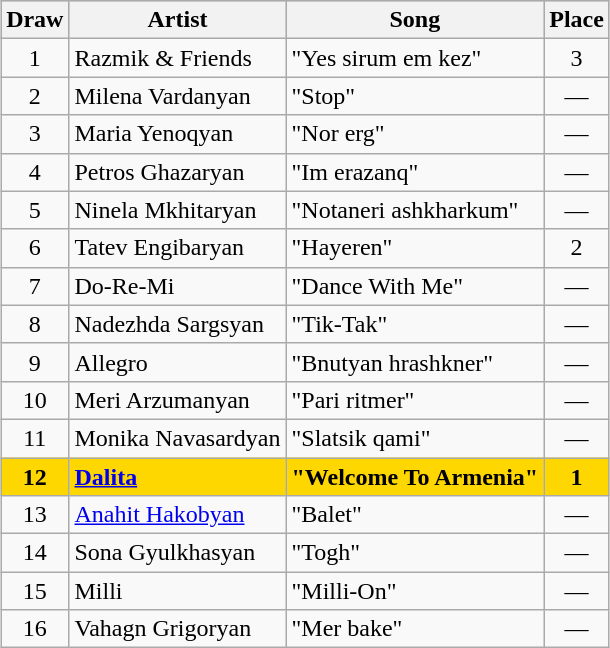<table class="sortable wikitable" style="margin: 1em auto 1em auto">
<tr bgcolor="#CCCCCC">
<th>Draw</th>
<th>Artist</th>
<th>Song</th>
<th>Place</th>
</tr>
<tr>
<td align="center">1</td>
<td>Razmik & Friends</td>
<td>"Yes sirum em kez"</td>
<td align="center">3</td>
</tr>
<tr>
<td align="center">2</td>
<td>Milena Vardanyan</td>
<td>"Stop"</td>
<td align="center">—</td>
</tr>
<tr>
<td align="center">3</td>
<td>Maria Yenoqyan</td>
<td>"Nor erg"</td>
<td align="center">—</td>
</tr>
<tr>
<td align="center">4</td>
<td>Petros Ghazaryan</td>
<td>"Im erazanq"</td>
<td align="center">—</td>
</tr>
<tr>
<td align="center">5</td>
<td>Ninela Mkhitaryan</td>
<td>"Notaneri ashkharkum"</td>
<td align="center">—</td>
</tr>
<tr>
<td align="center">6</td>
<td>Tatev Engibaryan</td>
<td>"Hayeren"</td>
<td align="center">2</td>
</tr>
<tr>
<td align="center">7</td>
<td>Do-Re-Mi</td>
<td>"Dance With Me"</td>
<td align="center">—</td>
</tr>
<tr>
<td align="center">8</td>
<td>Nadezhda Sargsyan</td>
<td>"Tik-Tak"</td>
<td align="center">—</td>
</tr>
<tr>
<td align="center">9</td>
<td>Allegro</td>
<td>"Bnutyan hrashkner"</td>
<td align="center">—</td>
</tr>
<tr>
<td align="center">10</td>
<td>Meri Arzumanyan</td>
<td>"Pari ritmer"</td>
<td align="center">—</td>
</tr>
<tr>
<td align="center">11</td>
<td>Monika Navasardyan</td>
<td>"Slatsik qami"</td>
<td align="center">—</td>
</tr>
<tr style="font-weight:bold; background:gold;">
<td align="center"><strong>12</strong></td>
<td><strong><a href='#'>Dalita</a></strong></td>
<td><strong>"Welcome To Armenia"</strong></td>
<td align="center"><strong>1</strong></td>
</tr>
<tr>
<td align="center">13</td>
<td><a href='#'>Anahit Hakobyan</a></td>
<td>"Balet"</td>
<td align="center">—</td>
</tr>
<tr>
<td align="center">14</td>
<td>Sona Gyulkhasyan</td>
<td>"Togh"</td>
<td align="center">—</td>
</tr>
<tr>
<td align="center">15</td>
<td>Milli</td>
<td>"Milli-On"</td>
<td align="center">—</td>
</tr>
<tr>
<td align="center">16</td>
<td>Vahagn Grigoryan</td>
<td>"Mer bake"</td>
<td align="center">—</td>
</tr>
</table>
